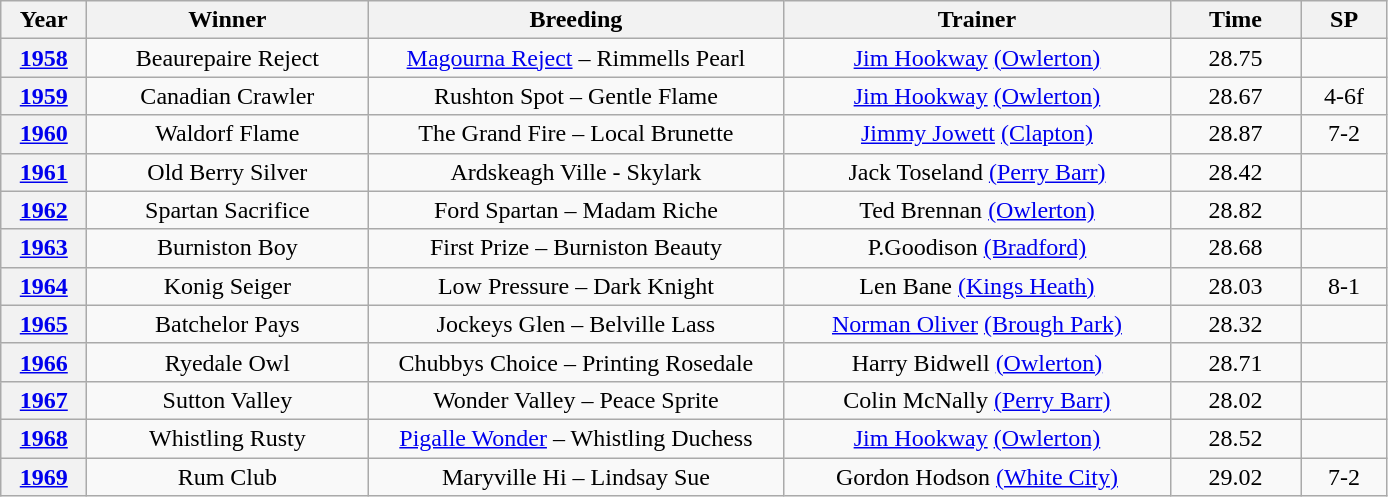<table class="wikitable" style="text-align:center">
<tr>
<th width=50>Year</th>
<th width=180>Winner</th>
<th width=270>Breeding</th>
<th width=250>Trainer</th>
<th width=80>Time</th>
<th width=50>SP</th>
</tr>
<tr>
<th><a href='#'>1958</a></th>
<td>Beaurepaire Reject</td>
<td><a href='#'>Magourna Reject</a> – Rimmells Pearl</td>
<td><a href='#'>Jim Hookway</a> <a href='#'>(Owlerton)</a></td>
<td>28.75</td>
<td></td>
</tr>
<tr>
<th><a href='#'>1959</a></th>
<td>Canadian Crawler</td>
<td>Rushton Spot – Gentle Flame</td>
<td><a href='#'>Jim Hookway</a> <a href='#'>(Owlerton)</a></td>
<td>28.67</td>
<td>4-6f</td>
</tr>
<tr>
<th><a href='#'>1960</a></th>
<td>Waldorf Flame</td>
<td>The Grand Fire – Local Brunette</td>
<td><a href='#'>Jimmy Jowett</a> <a href='#'>(Clapton)</a></td>
<td>28.87</td>
<td>7-2</td>
</tr>
<tr>
<th><a href='#'>1961</a></th>
<td>Old Berry Silver</td>
<td>Ardskeagh Ville - Skylark</td>
<td>Jack Toseland <a href='#'>(Perry Barr)</a></td>
<td>28.42</td>
<td></td>
</tr>
<tr>
<th><a href='#'>1962</a></th>
<td>Spartan Sacrifice</td>
<td>Ford Spartan – Madam Riche</td>
<td>Ted Brennan <a href='#'>(Owlerton)</a></td>
<td>28.82</td>
<td></td>
</tr>
<tr>
<th><a href='#'>1963</a></th>
<td>Burniston Boy</td>
<td>First Prize – Burniston Beauty</td>
<td>P.Goodison <a href='#'>(Bradford)</a></td>
<td>28.68</td>
<td></td>
</tr>
<tr>
<th><a href='#'>1964</a></th>
<td>Konig Seiger</td>
<td>Low Pressure – Dark Knight</td>
<td>Len Bane <a href='#'>(Kings Heath)</a></td>
<td>28.03</td>
<td>8-1</td>
</tr>
<tr>
<th><a href='#'>1965</a></th>
<td>Batchelor Pays</td>
<td>Jockeys Glen – Belville Lass</td>
<td><a href='#'>Norman Oliver</a> <a href='#'>(Brough Park)</a></td>
<td>28.32</td>
<td></td>
</tr>
<tr>
<th><a href='#'>1966</a></th>
<td>Ryedale Owl</td>
<td>Chubbys Choice – Printing Rosedale</td>
<td>Harry Bidwell <a href='#'>(Owlerton)</a></td>
<td>28.71</td>
<td></td>
</tr>
<tr>
<th><a href='#'>1967</a></th>
<td>Sutton Valley</td>
<td>Wonder Valley – Peace Sprite</td>
<td>Colin McNally <a href='#'>(Perry Barr)</a></td>
<td>28.02</td>
<td></td>
</tr>
<tr>
<th><a href='#'>1968</a></th>
<td>Whistling Rusty</td>
<td><a href='#'>Pigalle Wonder</a> – Whistling Duchess</td>
<td><a href='#'>Jim Hookway</a> <a href='#'>(Owlerton)</a></td>
<td>28.52</td>
<td></td>
</tr>
<tr>
<th><a href='#'>1969</a></th>
<td>Rum Club</td>
<td>Maryville Hi – Lindsay Sue</td>
<td>Gordon Hodson <a href='#'>(White City)</a></td>
<td>29.02</td>
<td>7-2</td>
</tr>
</table>
